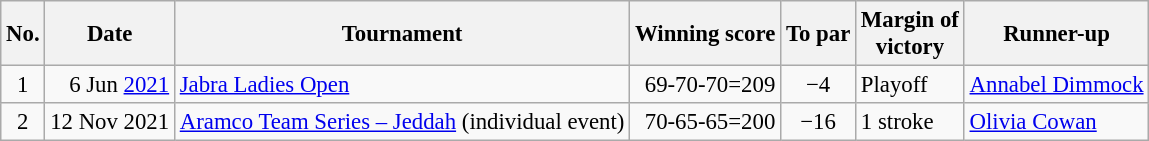<table class="wikitable " style="font-size:95%;">
<tr>
<th>No.</th>
<th>Date</th>
<th>Tournament</th>
<th>Winning score</th>
<th>To par</th>
<th>Margin of<br>victory</th>
<th>Runner-up</th>
</tr>
<tr>
<td align=center>1</td>
<td align=right>6 Jun <a href='#'>2021</a></td>
<td><a href='#'>Jabra Ladies Open</a></td>
<td align=right>69-70-70=209</td>
<td align=center>−4</td>
<td>Playoff</td>
<td> <a href='#'>Annabel Dimmock</a></td>
</tr>
<tr>
<td align=center>2</td>
<td align=right>12 Nov 2021</td>
<td><a href='#'>Aramco Team Series – Jeddah</a> (individual event)</td>
<td align=right>70-65-65=200</td>
<td align=center>−16</td>
<td>1 stroke</td>
<td> <a href='#'>Olivia Cowan</a></td>
</tr>
</table>
